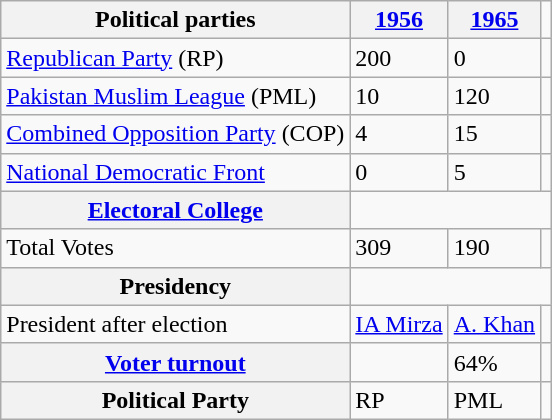<table class="wikitable sortable">
<tr>
<th>Political parties</th>
<th><a href='#'>1956</a></th>
<th><a href='#'>1965</a></th>
</tr>
<tr>
<td><a href='#'>Republican Party</a> (RP)</td>
<td>200</td>
<td>0</td>
<td></td>
</tr>
<tr>
<td><a href='#'>Pakistan Muslim League</a> (PML)</td>
<td>10</td>
<td>120</td>
<td></td>
</tr>
<tr>
<td><a href='#'>Combined Opposition Party</a> (COP)</td>
<td>4</td>
<td>15</td>
<td></td>
</tr>
<tr>
<td><a href='#'>National Democratic Front</a></td>
<td>0</td>
<td>5</td>
<td></td>
</tr>
<tr>
<th><a href='#'>Electoral College</a></th>
</tr>
<tr>
<td>Total Votes</td>
<td>309</td>
<td>190</td>
<td></td>
</tr>
<tr>
<th>Presidency</th>
</tr>
<tr>
<td>President after election</td>
<td><a href='#'>IA Mirza</a></td>
<td><a href='#'>A. Khan</a></td>
<td></td>
</tr>
<tr>
<th><a href='#'>Voter turnout</a></th>
<td></td>
<td>64%</td>
<td></td>
</tr>
<tr>
<th>Political Party</th>
<td>RP</td>
<td>PML</td>
<td></td>
</tr>
</table>
